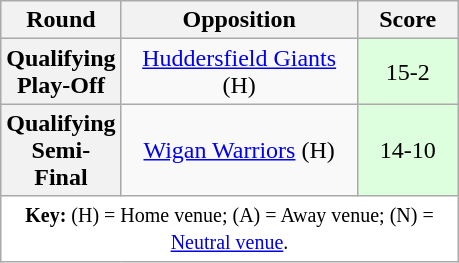<table class="wikitable plainrowheaders" style="text-align:center;margin-left:1em;float:right">
<tr>
<th width="25">Round</th>
<th width="150">Opposition</th>
<th width="60">Score</th>
</tr>
<tr>
<th scope=row style="text-align:center">Qualifying Play-Off</th>
<td> <a href='#'>Huddersfield Giants</a> (H)</td>
<td bgcolor=DDFFDD>15-2</td>
</tr>
<tr>
<th scope=row style="text-align:center">Qualifying Semi-Final</th>
<td> <a href='#'>Wigan Warriors</a> (H)</td>
<td bgcolor=DDFFDD>14-10</td>
</tr>
<tr>
<td colspan="3" style="background-color:white;"><small><strong>Key:</strong> (H) = Home venue; (A) = Away venue; (N) = <a href='#'>Neutral venue</a>.</small></td>
</tr>
</table>
